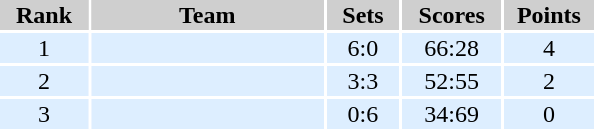<table style="width:400px; float:right; text-align:center;">
<tr bgcolor="#CFCFCF">
<th width="5%" bgcolor="#CFCFCF">Rank</th>
<th width="20%" bgcolor="#CFCFCF">Team</th>
<th width="5%" bgcolor="#CFCFCF">Sets</th>
<th width="5%" bgcolor="#CFCFCF">Scores</th>
<th width="4%" bgcolor="#CFCFCF">Points</th>
</tr>
<tr bgcolor="#DDEEFF">
<td>1</td>
<td align="left"><strong></strong></td>
<td>6:0</td>
<td>66:28</td>
<td>4</td>
</tr>
<tr bgcolor="#DDEEFF">
<td>2</td>
<td align="left"><em></em></td>
<td>3:3</td>
<td>52:55</td>
<td>2</td>
</tr>
<tr bgcolor="#DDEEFF">
<td>3</td>
<td align="left"></td>
<td>0:6</td>
<td>34:69</td>
<td>0</td>
</tr>
</table>
